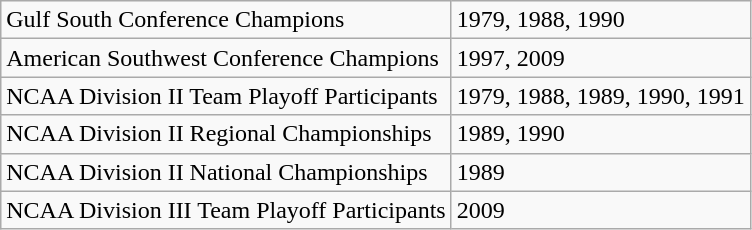<table class="wikitable">
<tr>
<td>Gulf South Conference Champions</td>
<td>1979, 1988, 1990</td>
</tr>
<tr>
<td>American Southwest Conference Champions</td>
<td>1997, 2009</td>
</tr>
<tr>
<td>NCAA Division II Team Playoff Participants</td>
<td>1979, 1988, 1989, 1990, 1991</td>
</tr>
<tr>
<td>NCAA Division II Regional Championships</td>
<td>1989, 1990</td>
</tr>
<tr>
<td>NCAA Division II National Championships</td>
<td>1989</td>
</tr>
<tr>
<td>NCAA Division III Team Playoff Participants</td>
<td>2009</td>
</tr>
</table>
